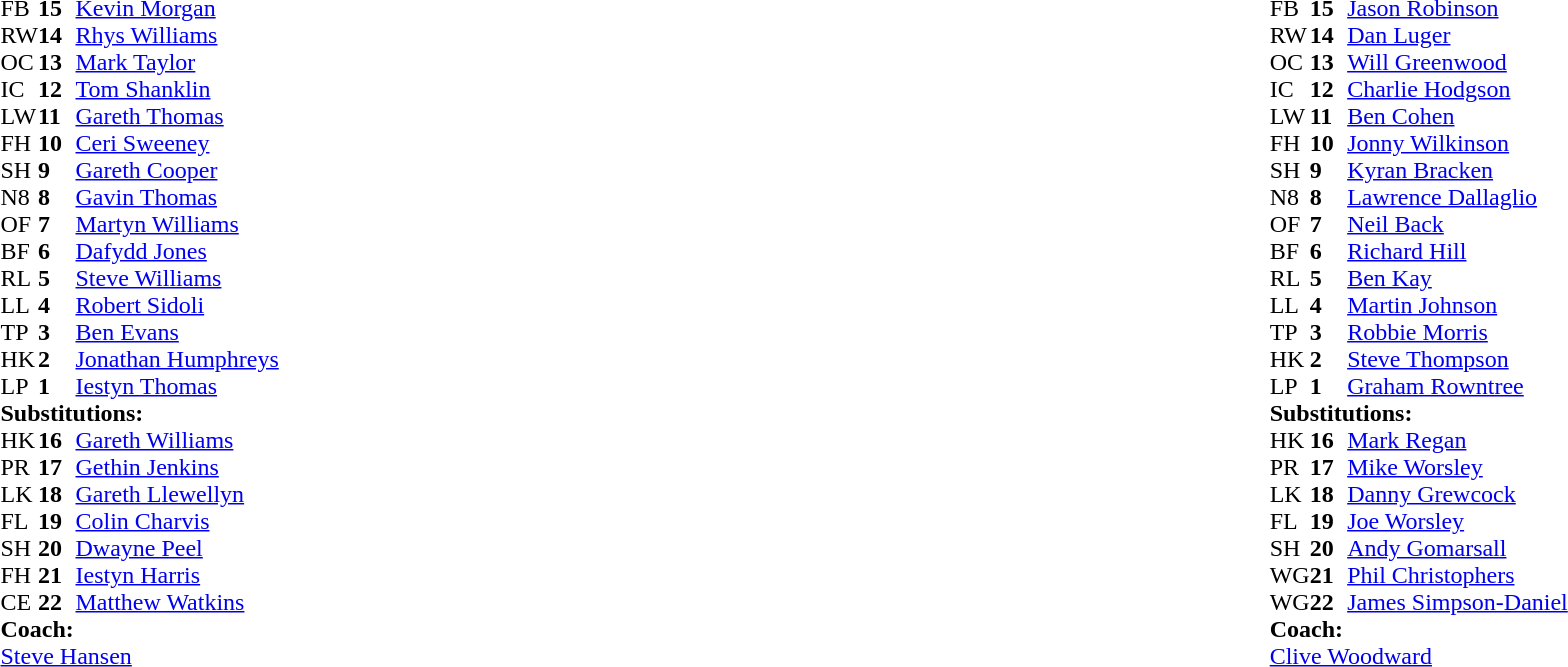<table width="100%">
<tr>
<td style="vertical-align:top" width="50%"><br><table cellspacing="0" cellpadding="0">
<tr>
<th width="25"></th>
<th width="25"></th>
</tr>
<tr>
<td>FB</td>
<td><strong>15</strong></td>
<td><a href='#'>Kevin Morgan</a></td>
</tr>
<tr>
<td>RW</td>
<td><strong>14</strong></td>
<td><a href='#'>Rhys Williams</a></td>
<td></td>
<td></td>
</tr>
<tr>
<td>OC</td>
<td><strong>13</strong></td>
<td><a href='#'>Mark Taylor</a></td>
</tr>
<tr>
<td>IC</td>
<td><strong>12</strong></td>
<td><a href='#'>Tom Shanklin</a></td>
<td></td>
<td></td>
</tr>
<tr>
<td>LW</td>
<td><strong>11</strong></td>
<td><a href='#'>Gareth Thomas</a></td>
</tr>
<tr>
<td>FH</td>
<td><strong>10</strong></td>
<td><a href='#'>Ceri Sweeney</a></td>
</tr>
<tr>
<td>SH</td>
<td><strong>9</strong></td>
<td><a href='#'>Gareth Cooper</a></td>
</tr>
<tr>
<td>N8</td>
<td><strong>8</strong></td>
<td><a href='#'>Gavin Thomas</a></td>
<td></td>
<td></td>
</tr>
<tr>
<td>OF</td>
<td><strong>7</strong></td>
<td><a href='#'>Martyn Williams</a></td>
</tr>
<tr>
<td>BF</td>
<td><strong>6</strong></td>
<td><a href='#'>Dafydd Jones</a></td>
</tr>
<tr>
<td>RL</td>
<td><strong>5</strong></td>
<td><a href='#'>Steve Williams</a></td>
<td></td>
<td></td>
</tr>
<tr>
<td>LL</td>
<td><strong>4</strong></td>
<td><a href='#'>Robert Sidoli</a></td>
</tr>
<tr>
<td>TP</td>
<td><strong>3</strong></td>
<td><a href='#'>Ben Evans</a></td>
<td></td>
<td></td>
</tr>
<tr>
<td>HK</td>
<td><strong>2</strong></td>
<td><a href='#'>Jonathan Humphreys</a></td>
<td></td>
<td></td>
</tr>
<tr>
<td>LP</td>
<td><strong>1</strong></td>
<td><a href='#'>Iestyn Thomas</a></td>
</tr>
<tr>
<td colspan="4"><strong>Substitutions:</strong></td>
</tr>
<tr>
<td>HK</td>
<td><strong>16</strong></td>
<td><a href='#'>Gareth Williams</a></td>
<td></td>
<td></td>
</tr>
<tr>
<td>PR</td>
<td><strong>17</strong></td>
<td><a href='#'>Gethin Jenkins</a></td>
<td></td>
<td></td>
</tr>
<tr>
<td>LK</td>
<td><strong>18</strong></td>
<td><a href='#'>Gareth Llewellyn</a></td>
<td></td>
<td></td>
</tr>
<tr>
<td>FL</td>
<td><strong>19</strong></td>
<td><a href='#'>Colin Charvis</a></td>
<td></td>
<td></td>
</tr>
<tr>
<td>SH</td>
<td><strong>20</strong></td>
<td><a href='#'>Dwayne Peel</a></td>
</tr>
<tr>
<td>FH</td>
<td><strong>21</strong></td>
<td><a href='#'>Iestyn Harris</a></td>
<td></td>
<td></td>
</tr>
<tr>
<td>CE</td>
<td><strong>22</strong></td>
<td><a href='#'>Matthew Watkins</a></td>
<td></td>
<td></td>
</tr>
<tr>
<td colspan="4"><strong>Coach:</strong></td>
</tr>
<tr>
<td colspan="4"><a href='#'>Steve Hansen</a></td>
</tr>
</table>
</td>
<td style="vertical-align:top"></td>
<td style="vertical-align:top" width="50%"><br><table cellspacing="0" cellpadding="0" align="center">
<tr>
<th width="25"></th>
<th width="25"></th>
</tr>
<tr>
<td>FB</td>
<td><strong>15</strong></td>
<td><a href='#'>Jason Robinson</a></td>
<td></td>
<td></td>
</tr>
<tr>
<td>RW</td>
<td><strong>14</strong></td>
<td><a href='#'>Dan Luger</a></td>
<td></td>
<td></td>
<td></td>
<td></td>
</tr>
<tr>
<td>OC</td>
<td><strong>13</strong></td>
<td><a href='#'>Will Greenwood</a></td>
</tr>
<tr>
<td>IC</td>
<td><strong>12</strong></td>
<td><a href='#'>Charlie Hodgson</a></td>
</tr>
<tr>
<td>LW</td>
<td><strong>11</strong></td>
<td><a href='#'>Ben Cohen</a></td>
</tr>
<tr>
<td>FH</td>
<td><strong>10</strong></td>
<td><a href='#'>Jonny Wilkinson</a></td>
<td></td>
<td></td>
</tr>
<tr>
<td>SH</td>
<td><strong>9</strong></td>
<td><a href='#'>Kyran Bracken</a></td>
</tr>
<tr>
<td>N8</td>
<td><strong>8</strong></td>
<td><a href='#'>Lawrence Dallaglio</a></td>
</tr>
<tr>
<td>OF</td>
<td><strong>7</strong></td>
<td><a href='#'>Neil Back</a></td>
<td></td>
<td></td>
</tr>
<tr>
<td>BF</td>
<td><strong>6</strong></td>
<td><a href='#'>Richard Hill</a></td>
<td></td>
<td colspan="2"></td>
</tr>
<tr>
<td>RL</td>
<td><strong>5</strong></td>
<td><a href='#'>Ben Kay</a></td>
<td></td>
<td></td>
</tr>
<tr>
<td>LL</td>
<td><strong>4</strong></td>
<td><a href='#'>Martin Johnson</a></td>
</tr>
<tr>
<td>TP</td>
<td><strong>3</strong></td>
<td><a href='#'>Robbie Morris</a></td>
</tr>
<tr>
<td>HK</td>
<td><strong>2</strong></td>
<td><a href='#'>Steve Thompson</a></td>
</tr>
<tr>
<td>LP</td>
<td><strong>1</strong></td>
<td><a href='#'>Graham Rowntree</a></td>
</tr>
<tr>
<td colspan="4"><strong>Substitutions:</strong></td>
</tr>
<tr>
<td>HK</td>
<td><strong>16</strong></td>
<td><a href='#'>Mark Regan</a></td>
</tr>
<tr>
<td>PR</td>
<td><strong>17</strong></td>
<td><a href='#'>Mike Worsley</a></td>
</tr>
<tr>
<td>LK</td>
<td><strong>18</strong></td>
<td><a href='#'>Danny Grewcock</a></td>
<td></td>
<td></td>
</tr>
<tr>
<td>FL</td>
<td><strong>19</strong></td>
<td><a href='#'>Joe Worsley</a></td>
<td></td>
<td></td>
</tr>
<tr>
<td>SH</td>
<td><strong>20</strong></td>
<td><a href='#'>Andy Gomarsall</a></td>
<td></td>
<td></td>
</tr>
<tr>
<td>WG</td>
<td><strong>21</strong></td>
<td><a href='#'>Phil Christophers</a></td>
<td></td>
<td></td>
</tr>
<tr>
<td>WG</td>
<td><strong>22</strong></td>
<td><a href='#'>James Simpson-Daniel</a></td>
<td></td>
<td></td>
<td></td>
<td></td>
</tr>
<tr>
<td colspan="4"><strong>Coach:</strong></td>
</tr>
<tr>
<td colspan="4"><a href='#'>Clive Woodward</a></td>
</tr>
</table>
</td>
</tr>
</table>
